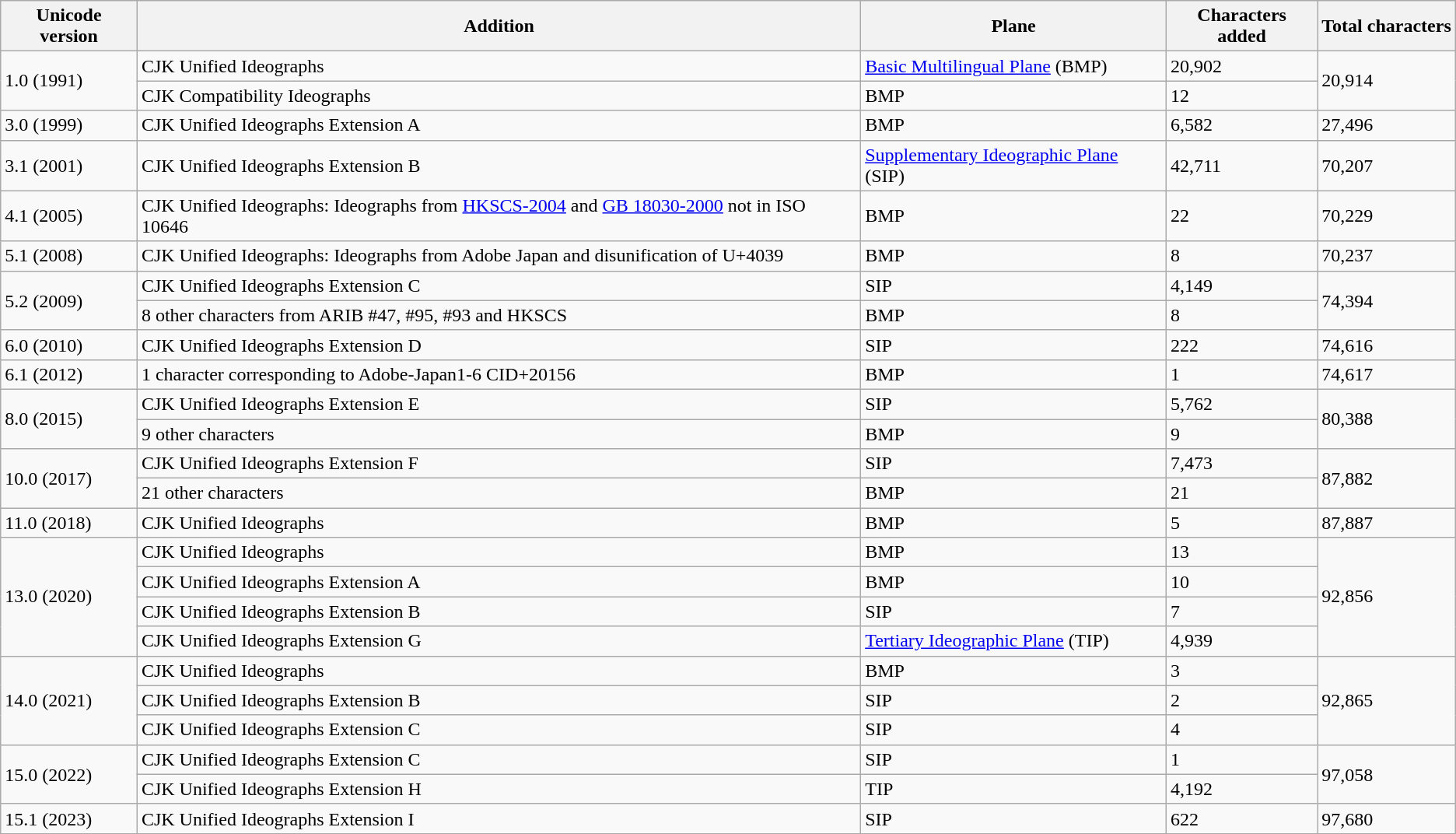<table class="wikitable">
<tr>
<th>Unicode version</th>
<th>Addition</th>
<th>Plane</th>
<th>Characters added</th>
<th>Total characters</th>
</tr>
<tr>
<td rowspan="2">1.0 (1991)</td>
<td>CJK Unified Ideographs</td>
<td><a href='#'>Basic Multilingual Plane</a> (BMP)</td>
<td>20,902</td>
<td rowspan="2">20,914</td>
</tr>
<tr>
<td>CJK Compatibility Ideographs</td>
<td>BMP</td>
<td>12</td>
</tr>
<tr>
<td>3.0 (1999)</td>
<td>CJK Unified Ideographs Extension A</td>
<td>BMP</td>
<td>6,582</td>
<td>27,496</td>
</tr>
<tr>
<td>3.1 (2001)</td>
<td>CJK Unified Ideographs Extension B</td>
<td><a href='#'>Supplementary Ideographic Plane</a> (SIP)</td>
<td>42,711</td>
<td>70,207</td>
</tr>
<tr>
<td>4.1 (2005)</td>
<td>CJK Unified Ideographs: Ideographs from <a href='#'>HKSCS-2004</a> and <a href='#'>GB 18030-2000</a> not in ISO 10646</td>
<td>BMP</td>
<td>22</td>
<td>70,229</td>
</tr>
<tr>
<td>5.1 (2008)</td>
<td>CJK Unified Ideographs: Ideographs from Adobe Japan and disunification of U+4039</td>
<td>BMP</td>
<td>8</td>
<td>70,237</td>
</tr>
<tr>
<td rowspan="2">5.2 (2009)</td>
<td>CJK Unified Ideographs Extension C</td>
<td>SIP</td>
<td>4,149</td>
<td rowspan="2">74,394</td>
</tr>
<tr>
<td>8 other characters from ARIB #47, #95, #93 and HKSCS</td>
<td>BMP</td>
<td>8</td>
</tr>
<tr>
<td>6.0 (2010)</td>
<td>CJK Unified Ideographs Extension D</td>
<td>SIP</td>
<td>222</td>
<td>74,616</td>
</tr>
<tr>
<td>6.1 (2012)</td>
<td>1 character corresponding to Adobe-Japan1-6 CID+20156</td>
<td>BMP</td>
<td>1</td>
<td>74,617</td>
</tr>
<tr>
<td rowspan="2">8.0 (2015)</td>
<td>CJK Unified Ideographs Extension E</td>
<td>SIP</td>
<td>5,762</td>
<td rowspan="2">80,388</td>
</tr>
<tr>
<td>9 other characters</td>
<td>BMP</td>
<td>9</td>
</tr>
<tr>
<td rowspan="2">10.0 (2017)</td>
<td>CJK Unified Ideographs Extension F</td>
<td>SIP</td>
<td>7,473</td>
<td rowspan="2">87,882</td>
</tr>
<tr>
<td>21 other characters</td>
<td>BMP</td>
<td>21</td>
</tr>
<tr>
<td>11.0 (2018)</td>
<td>CJK Unified Ideographs</td>
<td>BMP</td>
<td>5</td>
<td>87,887</td>
</tr>
<tr>
<td rowspan="4">13.0 (2020)</td>
<td>CJK Unified Ideographs</td>
<td>BMP</td>
<td>13</td>
<td rowspan="4">92,856</td>
</tr>
<tr>
<td>CJK Unified Ideographs Extension A</td>
<td>BMP</td>
<td>10</td>
</tr>
<tr>
<td>CJK Unified Ideographs Extension B</td>
<td>SIP</td>
<td>7</td>
</tr>
<tr>
<td>CJK Unified Ideographs Extension G</td>
<td><a href='#'>Tertiary Ideographic Plane</a> (TIP)</td>
<td>4,939</td>
</tr>
<tr>
<td rowspan="3">14.0 (2021)</td>
<td>CJK Unified Ideographs</td>
<td>BMP</td>
<td>3</td>
<td rowspan="3">92,865</td>
</tr>
<tr>
<td>CJK Unified Ideographs Extension B</td>
<td>SIP</td>
<td>2</td>
</tr>
<tr>
<td>CJK Unified Ideographs Extension C</td>
<td>SIP</td>
<td>4</td>
</tr>
<tr>
<td rowspan="2">15.0 (2022)</td>
<td>CJK Unified Ideographs Extension C</td>
<td>SIP</td>
<td>1</td>
<td rowspan="2">97,058</td>
</tr>
<tr>
<td>CJK Unified Ideographs Extension H</td>
<td>TIP</td>
<td>4,192</td>
</tr>
<tr>
<td>15.1 (2023)</td>
<td>CJK Unified Ideographs Extension I</td>
<td>SIP</td>
<td>622</td>
<td>97,680</td>
</tr>
</table>
